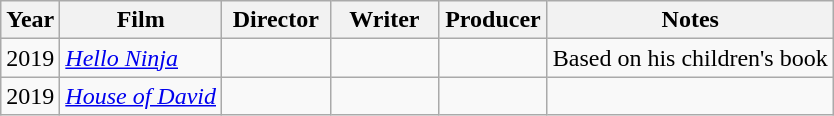<table class="wikitable sortable">
<tr>
<th style="width:26px;">Year</th>
<th>Film</th>
<th width=65>Director</th>
<th width=65>Writer</th>
<th width=65>Producer</th>
<th>Notes</th>
</tr>
<tr>
<td>2019</td>
<td><em><a href='#'>Hello Ninja</a></em></td>
<td></td>
<td></td>
<td></td>
<td>Based on his children's book</td>
</tr>
<tr>
<td>2019</td>
<td><em><a href='#'>House of David</a></em></td>
<td></td>
<td></td>
<td></td>
<td></td>
</tr>
</table>
